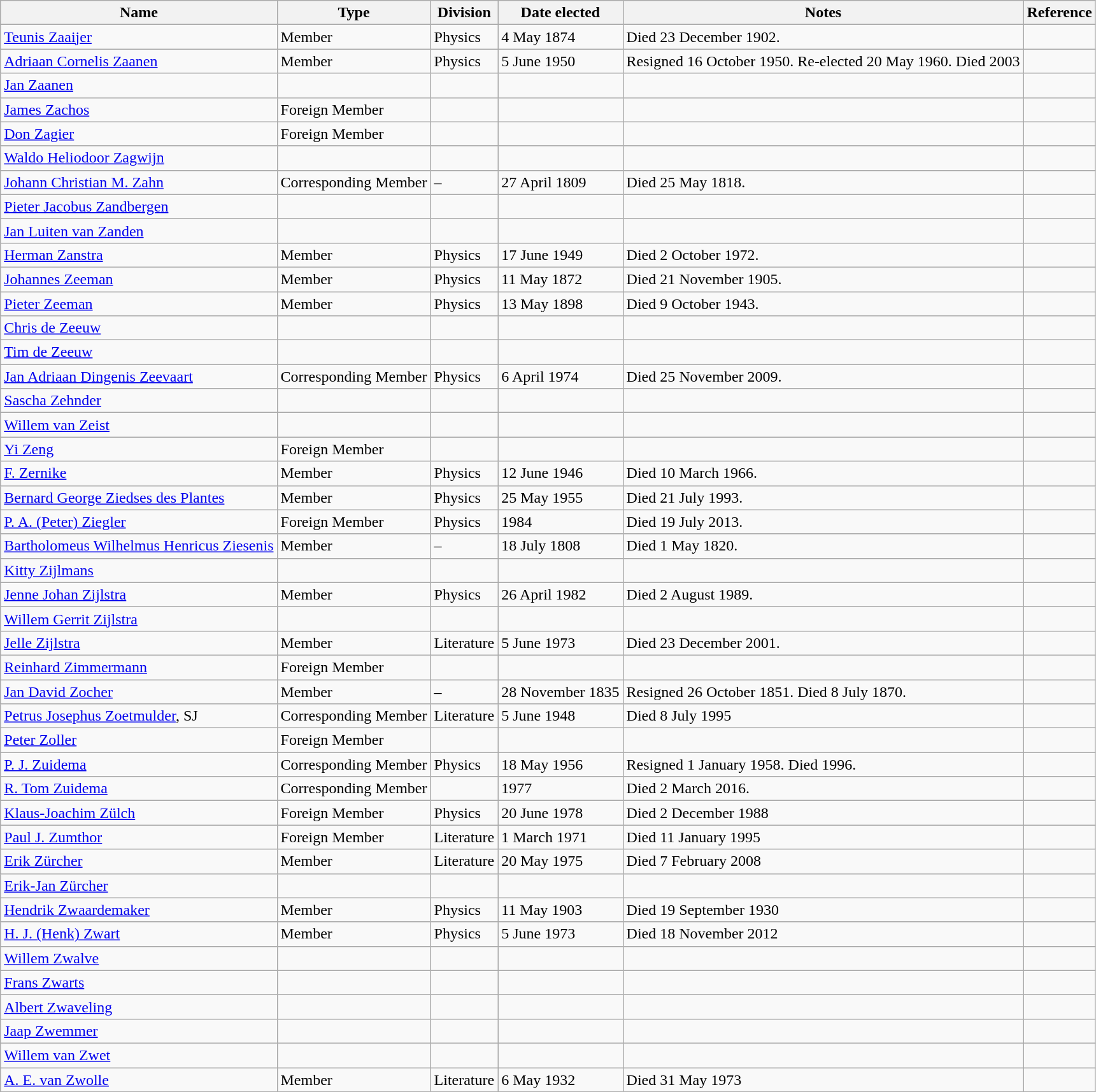<table class="wikitable">
<tr>
<th>Name</th>
<th>Type</th>
<th>Division</th>
<th>Date elected</th>
<th>Notes</th>
<th>Reference</th>
</tr>
<tr>
<td><a href='#'>Teunis Zaaijer</a></td>
<td>Member</td>
<td>Physics</td>
<td>4 May 1874</td>
<td>Died 23 December 1902.</td>
<td></td>
</tr>
<tr>
<td><a href='#'>Adriaan Cornelis Zaanen</a></td>
<td>Member</td>
<td>Physics</td>
<td>5 June 1950</td>
<td>Resigned 16 October 1950. Re-elected 20 May 1960. Died 2003</td>
<td></td>
</tr>
<tr>
<td><a href='#'>Jan Zaanen</a></td>
<td></td>
<td></td>
<td></td>
<td></td>
<td></td>
</tr>
<tr>
<td><a href='#'>James Zachos</a></td>
<td>Foreign Member</td>
<td></td>
<td></td>
<td></td>
<td></td>
</tr>
<tr>
<td><a href='#'>Don Zagier</a></td>
<td>Foreign Member</td>
<td></td>
<td></td>
<td></td>
<td></td>
</tr>
<tr>
<td><a href='#'>Waldo Heliodoor Zagwijn</a></td>
<td></td>
<td></td>
<td></td>
<td></td>
<td></td>
</tr>
<tr>
<td><a href='#'>Johann Christian M. Zahn</a></td>
<td>Corresponding Member</td>
<td>–</td>
<td>27 April 1809</td>
<td>Died 25 May 1818.</td>
<td></td>
</tr>
<tr>
<td><a href='#'>Pieter Jacobus Zandbergen</a></td>
<td></td>
<td></td>
<td></td>
<td></td>
<td></td>
</tr>
<tr>
<td><a href='#'>Jan Luiten van Zanden</a></td>
<td></td>
<td></td>
<td></td>
<td></td>
<td></td>
</tr>
<tr>
<td><a href='#'>Herman Zanstra</a></td>
<td>Member</td>
<td>Physics</td>
<td>17 June 1949</td>
<td>Died 2 October 1972.</td>
<td></td>
</tr>
<tr>
<td><a href='#'>Johannes Zeeman</a></td>
<td>Member</td>
<td>Physics</td>
<td>11 May 1872</td>
<td>Died 21 November 1905.</td>
<td></td>
</tr>
<tr>
<td><a href='#'>Pieter Zeeman</a></td>
<td>Member</td>
<td>Physics</td>
<td>13 May 1898</td>
<td>Died 9 October 1943.</td>
<td></td>
</tr>
<tr>
<td><a href='#'>Chris de Zeeuw</a></td>
<td></td>
<td></td>
<td></td>
<td></td>
<td></td>
</tr>
<tr>
<td><a href='#'>Tim de Zeeuw</a></td>
<td></td>
<td></td>
<td></td>
<td></td>
<td></td>
</tr>
<tr>
<td><a href='#'>Jan Adriaan Dingenis Zeevaart</a></td>
<td>Corresponding Member</td>
<td>Physics</td>
<td>6 April 1974</td>
<td>Died 25 November 2009.</td>
<td></td>
</tr>
<tr>
<td><a href='#'>Sascha Zehnder</a></td>
<td></td>
<td></td>
<td></td>
<td></td>
<td></td>
</tr>
<tr>
<td><a href='#'>Willem van Zeist</a></td>
<td></td>
<td></td>
<td></td>
<td></td>
<td></td>
</tr>
<tr>
<td><a href='#'>Yi Zeng</a></td>
<td>Foreign Member</td>
<td></td>
<td></td>
<td></td>
<td></td>
</tr>
<tr>
<td><a href='#'>F. Zernike</a></td>
<td>Member</td>
<td>Physics</td>
<td>12 June 1946</td>
<td>Died 10 March 1966.</td>
<td></td>
</tr>
<tr>
<td><a href='#'>Bernard George Ziedses des Plantes</a></td>
<td>Member</td>
<td>Physics</td>
<td>25 May 1955</td>
<td>Died 21 July 1993.</td>
<td></td>
</tr>
<tr>
<td><a href='#'>P. A. (Peter) Ziegler</a></td>
<td>Foreign Member</td>
<td>Physics</td>
<td>1984</td>
<td>Died 19 July 2013.</td>
<td></td>
</tr>
<tr>
<td><a href='#'>Bartholomeus Wilhelmus Henricus Ziesenis</a></td>
<td>Member</td>
<td>–</td>
<td>18 July 1808</td>
<td>Died 1 May 1820.</td>
<td></td>
</tr>
<tr>
<td><a href='#'>Kitty Zijlmans</a></td>
<td></td>
<td></td>
<td></td>
<td></td>
<td></td>
</tr>
<tr>
<td><a href='#'>Jenne Johan Zijlstra</a></td>
<td>Member</td>
<td>Physics</td>
<td>26 April 1982</td>
<td>Died 2 August 1989.</td>
<td></td>
</tr>
<tr>
<td><a href='#'>Willem Gerrit Zijlstra</a></td>
<td></td>
<td></td>
<td></td>
<td></td>
<td></td>
</tr>
<tr>
<td><a href='#'>Jelle Zijlstra</a></td>
<td>Member</td>
<td>Literature</td>
<td>5 June 1973</td>
<td>Died 23 December 2001.</td>
<td></td>
</tr>
<tr>
<td><a href='#'>Reinhard Zimmermann</a></td>
<td>Foreign Member</td>
<td></td>
<td></td>
<td></td>
<td></td>
</tr>
<tr>
<td><a href='#'>Jan David Zocher</a></td>
<td>Member</td>
<td>–</td>
<td>28 November 1835</td>
<td>Resigned 26 October 1851. Died 8 July 1870.</td>
<td></td>
</tr>
<tr>
<td><a href='#'>Petrus Josephus Zoetmulder</a>, SJ</td>
<td>Corresponding Member</td>
<td>Literature</td>
<td>5 June 1948</td>
<td>Died 8 July 1995</td>
<td></td>
</tr>
<tr>
<td><a href='#'>Peter Zoller</a></td>
<td>Foreign Member</td>
<td></td>
<td></td>
<td></td>
<td></td>
</tr>
<tr>
<td><a href='#'>P. J. Zuidema</a></td>
<td>Corresponding Member</td>
<td>Physics</td>
<td>18 May 1956</td>
<td>Resigned 1 January 1958. Died 1996.</td>
<td></td>
</tr>
<tr>
<td><a href='#'>R. Tom Zuidema</a></td>
<td>Corresponding Member</td>
<td></td>
<td>1977</td>
<td>Died 2 March 2016.</td>
<td></td>
</tr>
<tr>
<td><a href='#'>Klaus-Joachim Zülch</a></td>
<td>Foreign Member</td>
<td>Physics</td>
<td>20 June 1978</td>
<td>Died 2 December 1988</td>
<td></td>
</tr>
<tr>
<td><a href='#'>Paul J. Zumthor</a></td>
<td>Foreign Member</td>
<td>Literature</td>
<td>1 March 1971</td>
<td>Died 11 January 1995</td>
<td></td>
</tr>
<tr>
<td><a href='#'>Erik Zürcher</a></td>
<td>Member</td>
<td>Literature</td>
<td>20 May 1975</td>
<td>Died 7 February 2008</td>
<td></td>
</tr>
<tr>
<td><a href='#'>Erik-Jan Zürcher</a></td>
<td></td>
<td></td>
<td></td>
<td></td>
<td></td>
</tr>
<tr>
<td><a href='#'>Hendrik Zwaardemaker</a></td>
<td>Member</td>
<td>Physics</td>
<td>11 May 1903</td>
<td>Died 19 September 1930</td>
<td></td>
</tr>
<tr>
<td><a href='#'>H. J. (Henk) Zwart</a></td>
<td>Member</td>
<td>Physics</td>
<td>5 June 1973</td>
<td>Died 18 November 2012</td>
<td></td>
</tr>
<tr>
<td><a href='#'>Willem Zwalve</a></td>
<td></td>
<td></td>
<td></td>
<td></td>
<td></td>
</tr>
<tr>
<td><a href='#'>Frans Zwarts</a></td>
<td></td>
<td></td>
<td></td>
<td></td>
<td></td>
</tr>
<tr>
<td><a href='#'>Albert Zwaveling</a></td>
<td></td>
<td></td>
<td></td>
<td></td>
<td></td>
</tr>
<tr>
<td><a href='#'>Jaap Zwemmer</a></td>
<td></td>
<td></td>
<td></td>
<td></td>
<td></td>
</tr>
<tr>
<td><a href='#'>Willem van Zwet</a></td>
<td></td>
<td></td>
<td></td>
<td></td>
<td></td>
</tr>
<tr>
<td><a href='#'>A. E. van Zwolle</a></td>
<td>Member</td>
<td>Literature</td>
<td>6 May 1932</td>
<td>Died 31 May 1973</td>
<td></td>
</tr>
</table>
